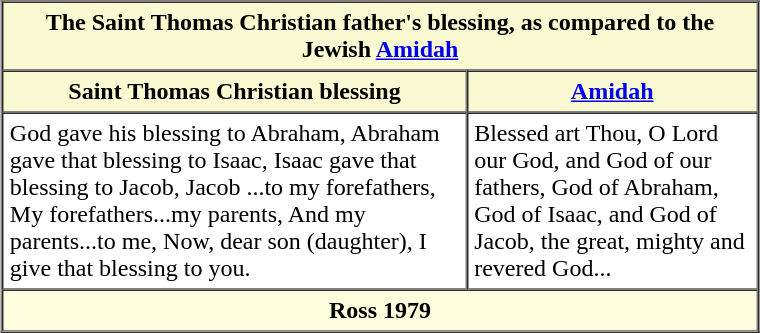<table border="1" cellpadding="4" cellspacing="0" align="center" width="40%">
<tr style="border: solid 1px">
</tr>
<tr>
<th colspan="4" style="background:#fafad2;">The Saint Thomas Christian father's blessing, as compared to the Jewish <a href='#'>Amidah</a></th>
</tr>
<tr>
<th colspan="1" style="background:#fafad2;">Saint Thomas Christian blessing</th>
<th colspan="1" style="background:#fafad2;"><a href='#'>Amidah</a></th>
</tr>
<tr>
<td>God gave his blessing to Abraham, Abraham gave that blessing to Isaac, Isaac gave that blessing to Jacob, Jacob ...to my forefathers, My forefathers...my parents, And my parents...to me, Now, dear son (daughter), I give that blessing to you.</td>
<td>Blessed art Thou, O Lord our God, and God of our fathers, God of Abraham, God of Isaac, and God of Jacob, the great, mighty and revered God...</td>
</tr>
<tr>
<th colspan="4" style="background:#ffffe0;">Ross 1979</th>
</tr>
<tr>
</tr>
</table>
